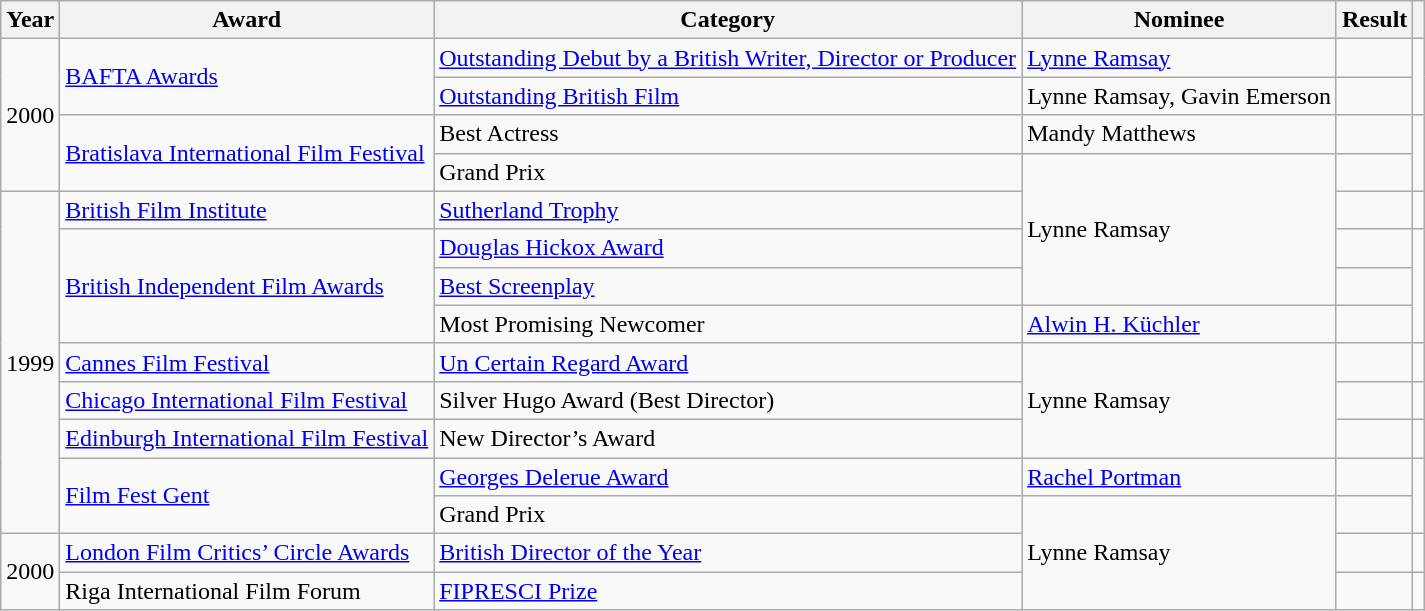<table class="wikitable sortable">
<tr>
<th>Year</th>
<th>Award</th>
<th>Category</th>
<th>Nominee</th>
<th>Result</th>
<th></th>
</tr>
<tr>
<td rowspan="4">2000</td>
<td rowspan="2"><a href='#'>BAFTA Awards</a></td>
<td><a href='#'>Outstanding Debut by a British Writer, Director or Producer</a></td>
<td><a href='#'>Lynne Ramsay</a></td>
<td></td>
<td rowspan="2" align="center"></td>
</tr>
<tr>
<td><a href='#'>Outstanding British Film</a></td>
<td>Lynne Ramsay, Gavin Emerson</td>
<td></td>
</tr>
<tr>
<td rowspan="2"><a href='#'>Bratislava International Film Festival</a></td>
<td>Best Actress</td>
<td>Mandy Matthews</td>
<td></td>
<td rowspan="2" align="center"></td>
</tr>
<tr>
<td>Grand Prix</td>
<td rowspan="4">Lynne Ramsay</td>
<td></td>
</tr>
<tr>
<td rowspan="9">1999</td>
<td><a href='#'>British Film Institute</a></td>
<td><a href='#'>Sutherland Trophy</a></td>
<td></td>
<td align="center"></td>
</tr>
<tr>
<td rowspan="3"><a href='#'>British Independent Film Awards</a></td>
<td><a href='#'>Douglas Hickox Award</a></td>
<td></td>
<td rowspan="3" align="center"></td>
</tr>
<tr>
<td><a href='#'>Best Screenplay</a></td>
<td></td>
</tr>
<tr>
<td>Most Promising Newcomer</td>
<td><a href='#'>Alwin H. Küchler</a></td>
<td></td>
</tr>
<tr>
<td><a href='#'>Cannes Film Festival</a></td>
<td><a href='#'>Un Certain Regard Award</a></td>
<td rowspan="3">Lynne Ramsay</td>
<td></td>
<td align="center"></td>
</tr>
<tr>
<td><a href='#'>Chicago International Film Festival</a></td>
<td>Silver Hugo Award (Best Director)</td>
<td></td>
<td align="center"></td>
</tr>
<tr>
<td><a href='#'>Edinburgh International Film Festival</a></td>
<td>New Director’s Award</td>
<td></td>
<td align="center"></td>
</tr>
<tr>
<td rowspan="2"><a href='#'>Film Fest Gent</a></td>
<td><a href='#'>Georges Delerue Award</a></td>
<td><a href='#'>Rachel Portman</a></td>
<td></td>
<td rowspan="2" align="center"></td>
</tr>
<tr>
<td>Grand Prix</td>
<td rowspan="3">Lynne Ramsay</td>
<td></td>
</tr>
<tr>
<td rowspan="2">2000</td>
<td><a href='#'>London Film Critics’ Circle Awards</a></td>
<td><a href='#'>British Director of the Year</a></td>
<td></td>
<td align="center"></td>
</tr>
<tr>
<td>Riga International Film Forum</td>
<td><a href='#'>FIPRESCI Prize</a></td>
<td></td>
<td align="center"></td>
</tr>
</table>
